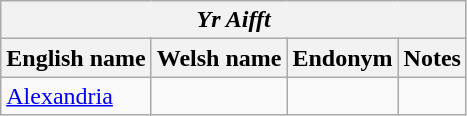<table class="wikitable sortable">
<tr>
<th colspan="4"> <em>Yr Aifft</em></th>
</tr>
<tr>
<th>English name</th>
<th>Welsh name</th>
<th>Endonym</th>
<th>Notes</th>
</tr>
<tr>
<td><a href='#'>Alexandria</a></td>
<td></td>
<td></td>
<td></td>
</tr>
</table>
